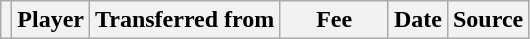<table class="wikitable plainrowheaders sortable">
<tr>
<th></th>
<th scope="col">Player</th>
<th>Transferred from</th>
<th style="width: 65px;">Fee</th>
<th scope="col">Date</th>
<th scope="col">Source</th>
</tr>
</table>
